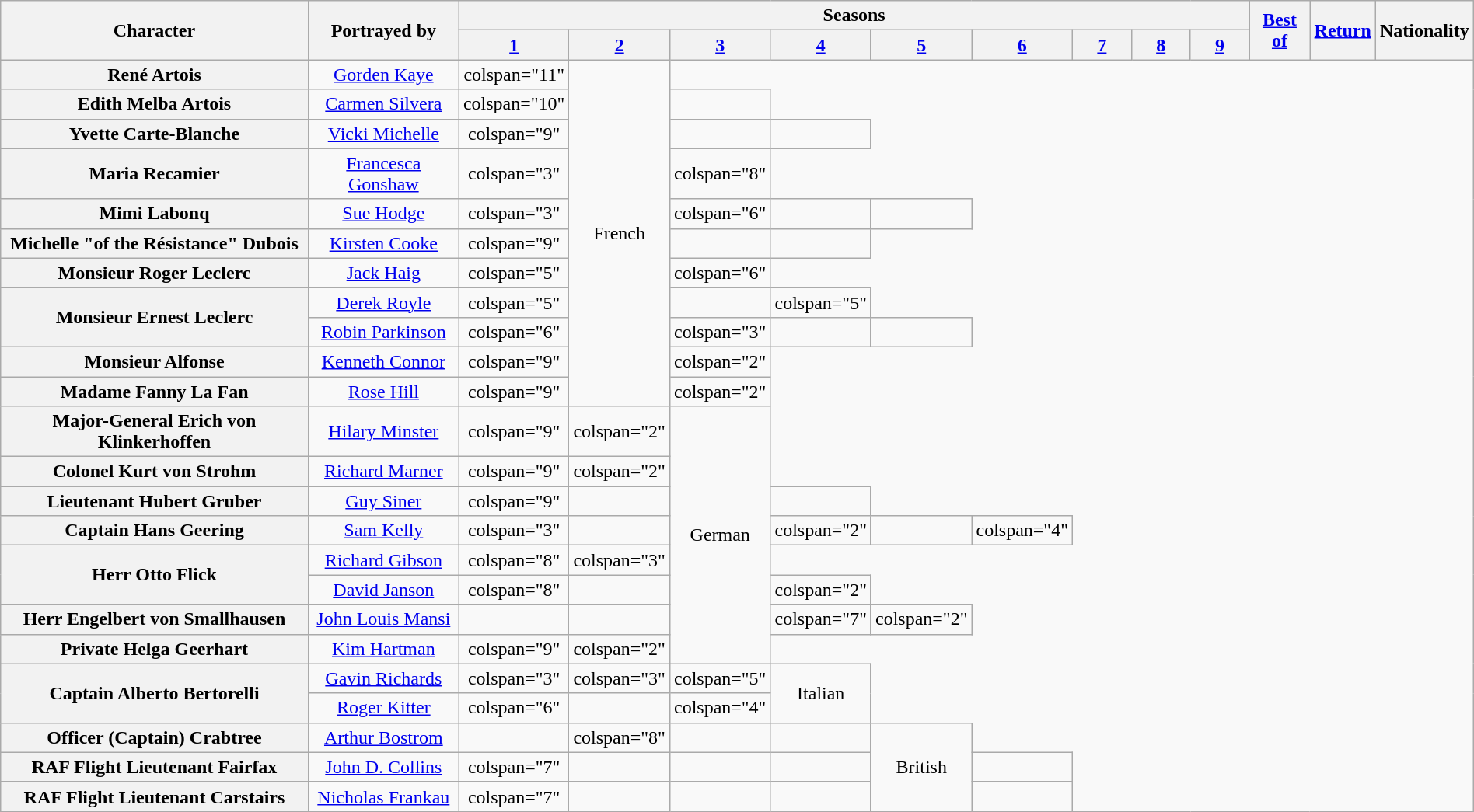<table class="wikitable" style="text-align:center; width:100%;">
<tr>
<th rowspan="2">Character</th>
<th rowspan="2">Portrayed by</th>
<th colspan="9">Seasons</th>
<th rowspan="2"><a href='#'>Best of</a></th>
<th rowspan="2"><a href='#'>Return</a></th>
<th rowspan="2">Nationality</th>
</tr>
<tr>
<th style="width:4%"><a href='#'>1</a></th>
<th style="width:4%"><a href='#'>2</a></th>
<th style="width:4%"><a href='#'>3</a></th>
<th style="width:4%"><a href='#'>4</a></th>
<th style="width:4%"><a href='#'>5</a></th>
<th style="width:4%"><a href='#'>6</a></th>
<th style="width:4%"><a href='#'>7</a></th>
<th style="width:4%"><a href='#'>8</a></th>
<th style="width:4%"><a href='#'>9</a></th>
</tr>
<tr>
<th>René Artois</th>
<td><a href='#'>Gorden Kaye</a></td>
<td>colspan="11" </td>
<td rowspan="11">French</td>
</tr>
<tr>
<th>Edith Melba Artois</th>
<td><a href='#'>Carmen Silvera</a></td>
<td>colspan="10" </td>
<td></td>
</tr>
<tr>
<th>Yvette Carte-Blanche</th>
<td><a href='#'>Vicki Michelle</a></td>
<td>colspan="9" </td>
<td></td>
<td></td>
</tr>
<tr>
<th>Maria Recamier</th>
<td><a href='#'>Francesca Gonshaw</a></td>
<td>colspan="3" </td>
<td>colspan="8" </td>
</tr>
<tr>
<th>Mimi Labonq</th>
<td><a href='#'>Sue Hodge</a></td>
<td>colspan="3" </td>
<td>colspan="6" </td>
<td></td>
<td></td>
</tr>
<tr>
<th>Michelle "of the Résistance" Dubois</th>
<td><a href='#'>Kirsten Cooke</a></td>
<td>colspan="9" </td>
<td></td>
<td></td>
</tr>
<tr>
<th>Monsieur Roger Leclerc</th>
<td><a href='#'>Jack Haig</a></td>
<td>colspan="5" </td>
<td>colspan="6" </td>
</tr>
<tr>
<th rowspan="2">Monsieur Ernest Leclerc</th>
<td><a href='#'>Derek Royle</a></td>
<td>colspan="5" </td>
<td></td>
<td>colspan="5" </td>
</tr>
<tr>
<td><a href='#'>Robin Parkinson</a></td>
<td>colspan="6" </td>
<td>colspan="3" </td>
<td></td>
<td></td>
</tr>
<tr>
<th>Monsieur Alfonse</th>
<td><a href='#'>Kenneth Connor</a></td>
<td>colspan="9" </td>
<td>colspan="2" </td>
</tr>
<tr>
<th>Madame Fanny La Fan</th>
<td><a href='#'>Rose Hill</a></td>
<td>colspan="9" </td>
<td>colspan="2" </td>
</tr>
<tr>
<th>Major-General Erich von Klinkerhoffen</th>
<td><a href='#'>Hilary Minster</a></td>
<td>colspan="9" </td>
<td>colspan="2" </td>
<td rowspan="8">German</td>
</tr>
<tr>
<th>Colonel Kurt von Strohm</th>
<td><a href='#'>Richard Marner</a></td>
<td>colspan="9" </td>
<td>colspan="2" </td>
</tr>
<tr>
<th>Lieutenant Hubert Gruber</th>
<td><a href='#'>Guy Siner</a></td>
<td>colspan="9" </td>
<td></td>
<td></td>
</tr>
<tr>
<th>Captain Hans Geering</th>
<td><a href='#'>Sam Kelly</a></td>
<td>colspan="3" </td>
<td></td>
<td>colspan="2" </td>
<td></td>
<td>colspan="4" </td>
</tr>
<tr>
<th rowspan="2">Herr Otto Flick</th>
<td><a href='#'>Richard Gibson</a></td>
<td>colspan="8" </td>
<td>colspan="3" </td>
</tr>
<tr>
<td><a href='#'>David Janson</a></td>
<td>colspan="8" </td>
<td></td>
<td>colspan="2" </td>
</tr>
<tr>
<th>Herr Engelbert von Smallhausen</th>
<td><a href='#'>John Louis Mansi</a></td>
<td></td>
<td></td>
<td>colspan="7" </td>
<td>colspan="2" </td>
</tr>
<tr>
<th>Private Helga Geerhart</th>
<td><a href='#'>Kim Hartman</a></td>
<td>colspan="9" </td>
<td>colspan="2" </td>
</tr>
<tr>
<th rowspan="2">Captain Alberto Bertorelli</th>
<td><a href='#'>Gavin Richards</a></td>
<td>colspan="3" </td>
<td>colspan="3" </td>
<td>colspan="5" </td>
<td rowspan="2">Italian</td>
</tr>
<tr>
<td><a href='#'>Roger Kitter</a></td>
<td>colspan="6" </td>
<td></td>
<td>colspan="4" </td>
</tr>
<tr>
<th>Officer (Captain) Crabtree</th>
<td><a href='#'>Arthur Bostrom</a></td>
<td></td>
<td>colspan="8" </td>
<td></td>
<td></td>
<td rowspan="3">British</td>
</tr>
<tr>
<th>RAF Flight Lieutenant Fairfax</th>
<td><a href='#'>John D. Collins</a></td>
<td>colspan="7" </td>
<td></td>
<td></td>
<td></td>
<td></td>
</tr>
<tr>
<th>RAF Flight Lieutenant Carstairs</th>
<td><a href='#'>Nicholas Frankau</a></td>
<td>colspan="7" </td>
<td></td>
<td></td>
<td></td>
<td></td>
</tr>
</table>
